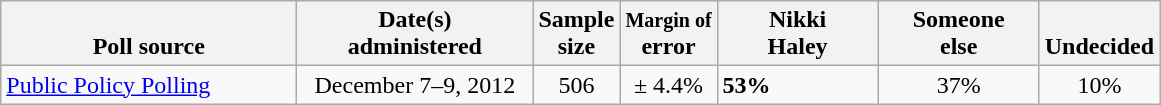<table class="wikitable">
<tr valign= bottom>
<th style="width:190px;">Poll source</th>
<th style="width:150px;">Date(s)<br>administered</th>
<th class=small>Sample<br>size</th>
<th><small>Margin of</small><br>error</th>
<th style="width:100px;">Nikki<br>Haley</th>
<th style="width:100px;">Someone<br>else</th>
<th style="width:40px;">Undecided</th>
</tr>
<tr>
<td><a href='#'>Public Policy Polling</a></td>
<td align=center>December 7–9, 2012</td>
<td align=center>506</td>
<td align=center>± 4.4%</td>
<td><strong>53%</strong></td>
<td align=center>37%</td>
<td align=center>10%</td>
</tr>
</table>
